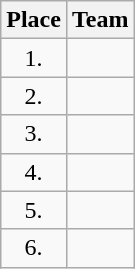<table class="wikitable" style="text-align: center;">
<tr>
<th>Place</th>
<th>Team</th>
</tr>
<tr>
<td>1.</td>
<td style="text-align:left;"></td>
</tr>
<tr>
<td>2.</td>
<td style="text-align:left;"></td>
</tr>
<tr>
<td>3.</td>
<td style="text-align:left;"></td>
</tr>
<tr>
<td>4.</td>
<td style="text-align:left;"></td>
</tr>
<tr>
<td>5.</td>
<td style="text-align:left;"></td>
</tr>
<tr>
<td>6.</td>
<td style="text-align:left;"></td>
</tr>
</table>
